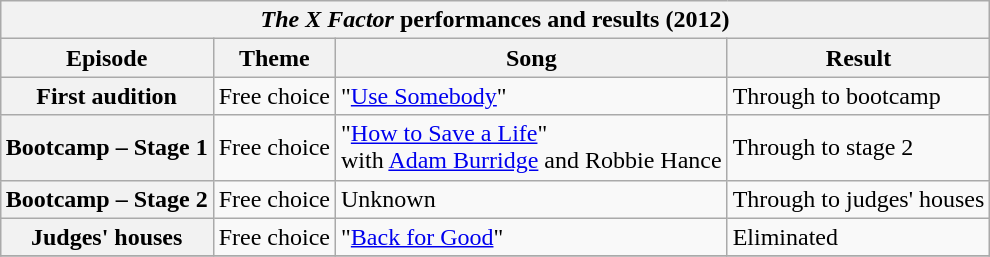<table class="wikitable collapsible collapsed" style="margin:1em auto 1em auto; text-align:centr;">
<tr>
<th colspan="4"><em>The X Factor</em> performances and results (2012)</th>
</tr>
<tr>
<th scope="col">Episode</th>
<th scope="col">Theme</th>
<th scope="col">Song</th>
<th scope="col">Result</th>
</tr>
<tr>
<th scope="row">First audition</th>
<td>Free choice</td>
<td>"<a href='#'>Use Somebody</a>"</td>
<td>Through to bootcamp</td>
</tr>
<tr>
<th scope="row">Bootcamp – Stage 1</th>
<td>Free choice</td>
<td>"<a href='#'>How to Save a Life</a>"<br><span>with <a href='#'>Adam Burridge</a> and Robbie Hance</span></td>
<td>Through to stage 2</td>
</tr>
<tr>
<th scope="row">Bootcamp – Stage 2</th>
<td>Free choice</td>
<td>Unknown</td>
<td>Through to judges' houses</td>
</tr>
<tr>
<th scope="row">Judges' houses</th>
<td>Free choice</td>
<td>"<a href='#'>Back for Good</a>"</td>
<td>Eliminated</td>
</tr>
<tr>
</tr>
</table>
